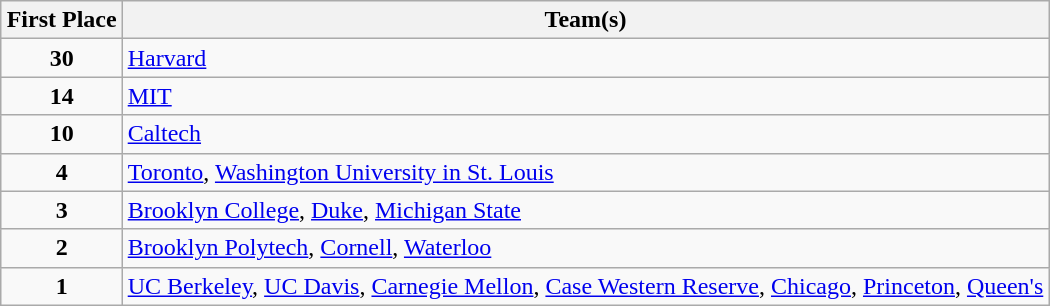<table class="wikitable" style="margin:0.5em auto">
<tr>
<th>First Place</th>
<th>Team(s)</th>
</tr>
<tr>
<td align=center><strong>30</strong></td>
<td><a href='#'>Harvard</a></td>
</tr>
<tr>
<td align=center><strong>14</strong></td>
<td><a href='#'>MIT</a></td>
</tr>
<tr>
<td align=center><strong>10</strong></td>
<td><a href='#'>Caltech</a></td>
</tr>
<tr>
<td align=center><strong>4</strong></td>
<td><a href='#'>Toronto</a>, <a href='#'>Washington University in St. Louis</a></td>
</tr>
<tr>
<td align=center><strong>3</strong></td>
<td><a href='#'>Brooklyn College</a>, <a href='#'>Duke</a>, <a href='#'>Michigan State</a></td>
</tr>
<tr>
<td align=center><strong>2</strong></td>
<td><a href='#'>Brooklyn Polytech</a>, <a href='#'>Cornell</a>, <a href='#'>Waterloo</a></td>
</tr>
<tr>
<td align=center><strong>1</strong></td>
<td><a href='#'>UC Berkeley</a>, <a href='#'>UC Davis</a>, <a href='#'>Carnegie Mellon</a>, <a href='#'>Case Western Reserve</a>, <a href='#'>Chicago</a>, <a href='#'>Princeton</a>, <a href='#'>Queen's</a></td>
</tr>
</table>
